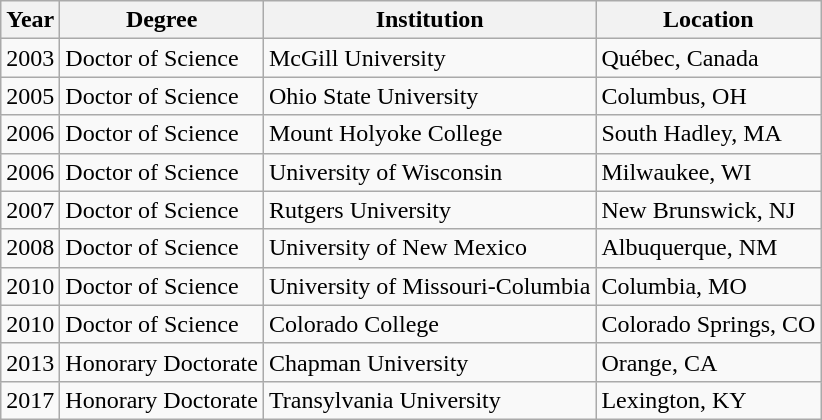<table class="wikitable">
<tr>
<th>Year</th>
<th>Degree</th>
<th>Institution</th>
<th>Location</th>
</tr>
<tr>
<td>2003</td>
<td>Doctor of Science</td>
<td>McGill University</td>
<td>Québec, Canada</td>
</tr>
<tr>
<td>2005</td>
<td>Doctor of Science</td>
<td>Ohio State University</td>
<td>Columbus, OH</td>
</tr>
<tr>
<td>2006</td>
<td>Doctor of Science</td>
<td>Mount Holyoke College</td>
<td>South Hadley, MA</td>
</tr>
<tr>
<td>2006</td>
<td>Doctor of Science</td>
<td>University of Wisconsin</td>
<td>Milwaukee, WI</td>
</tr>
<tr>
<td>2007</td>
<td>Doctor of Science</td>
<td>Rutgers University</td>
<td>New Brunswick, NJ</td>
</tr>
<tr>
<td>2008</td>
<td>Doctor of Science</td>
<td>University of New Mexico</td>
<td>Albuquerque, NM</td>
</tr>
<tr>
<td>2010</td>
<td>Doctor of Science</td>
<td>University of Missouri-Columbia</td>
<td>Columbia, MO</td>
</tr>
<tr>
<td>2010</td>
<td>Doctor of Science</td>
<td>Colorado College</td>
<td>Colorado Springs, CO</td>
</tr>
<tr>
<td>2013</td>
<td>Honorary Doctorate</td>
<td>Chapman University</td>
<td>Orange, CA</td>
</tr>
<tr>
<td>2017</td>
<td>Honorary Doctorate</td>
<td>Transylvania University</td>
<td>Lexington, KY</td>
</tr>
</table>
